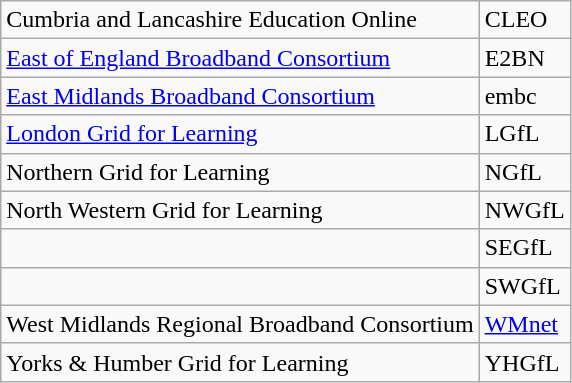<table class="wikitable">
<tr>
<td>Cumbria and Lancashire Education Online</td>
<td>CLEO</td>
</tr>
<tr>
<td><a href='#'>East of England Broadband Consortium</a></td>
<td>E2BN</td>
</tr>
<tr>
<td><a href='#'>East Midlands Broadband Consortium</a></td>
<td>embc</td>
</tr>
<tr>
<td><a href='#'>London Grid for Learning</a></td>
<td>LGfL</td>
</tr>
<tr>
<td>Northern Grid for Learning</td>
<td>NGfL</td>
</tr>
<tr>
<td>North Western Grid for Learning</td>
<td>NWGfL</td>
</tr>
<tr>
<td></td>
<td>SEGfL</td>
</tr>
<tr>
<td></td>
<td>SWGfL</td>
</tr>
<tr>
<td>West Midlands Regional Broadband Consortium</td>
<td><a href='#'>WMnet</a></td>
</tr>
<tr>
<td>Yorks & Humber Grid for Learning</td>
<td>YHGfL</td>
</tr>
</table>
